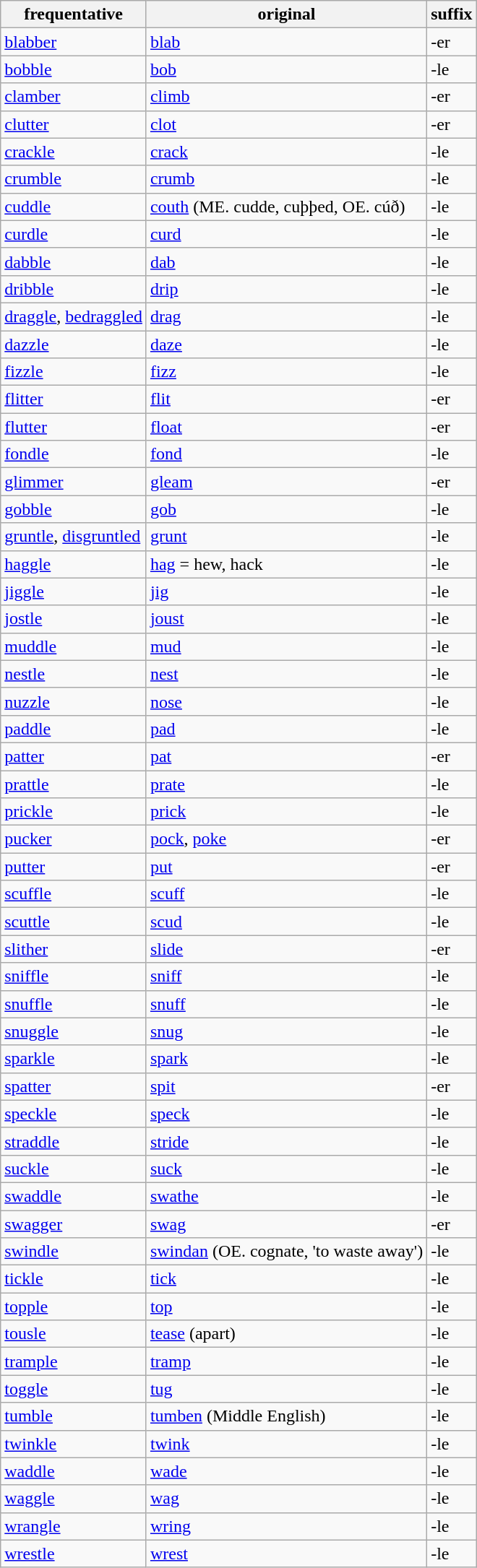<table class="wikitable sortable">
<tr>
<th>frequentative</th>
<th>original</th>
<th>suffix</th>
</tr>
<tr>
<td><a href='#'>blabber</a></td>
<td><a href='#'>blab</a></td>
<td>-er</td>
</tr>
<tr>
<td><a href='#'>bobble</a></td>
<td><a href='#'>bob</a></td>
<td>-le</td>
</tr>
<tr>
<td><a href='#'>clamber</a></td>
<td><a href='#'>climb</a></td>
<td>-er</td>
</tr>
<tr>
<td><a href='#'>clutter</a></td>
<td><a href='#'>clot</a></td>
<td>-er</td>
</tr>
<tr>
<td><a href='#'>crackle</a></td>
<td><a href='#'>crack</a></td>
<td>-le</td>
</tr>
<tr>
<td><a href='#'>crumble</a></td>
<td><a href='#'>crumb</a></td>
<td>-le</td>
</tr>
<tr>
<td><a href='#'>cuddle</a></td>
<td><a href='#'>couth</a> (ME. cudde, cuþþed, OE. cúð)</td>
<td>-le</td>
</tr>
<tr>
<td><a href='#'>curdle</a></td>
<td><a href='#'>curd</a></td>
<td>-le</td>
</tr>
<tr>
<td><a href='#'>dabble</a></td>
<td><a href='#'>dab</a></td>
<td>-le</td>
</tr>
<tr>
<td><a href='#'>dribble</a></td>
<td><a href='#'>drip</a></td>
<td>-le</td>
</tr>
<tr>
<td><a href='#'>draggle</a>, <a href='#'>bedraggled</a></td>
<td><a href='#'>drag</a></td>
<td>-le</td>
</tr>
<tr>
<td><a href='#'>dazzle</a></td>
<td><a href='#'>daze</a></td>
<td>-le</td>
</tr>
<tr>
<td><a href='#'>fizzle</a></td>
<td><a href='#'>fizz</a></td>
<td>-le</td>
</tr>
<tr>
<td><a href='#'>flitter</a></td>
<td><a href='#'>flit</a></td>
<td>-er</td>
</tr>
<tr>
<td><a href='#'>flutter</a></td>
<td><a href='#'>float</a></td>
<td>-er</td>
</tr>
<tr>
<td><a href='#'>fondle</a></td>
<td><a href='#'>fond</a></td>
<td>-le</td>
</tr>
<tr>
<td><a href='#'>glimmer</a></td>
<td><a href='#'>gleam</a></td>
<td>-er</td>
</tr>
<tr>
<td><a href='#'>gobble</a></td>
<td><a href='#'>gob</a></td>
<td>-le</td>
</tr>
<tr>
<td><a href='#'>gruntle</a>, <a href='#'>disgruntled</a></td>
<td><a href='#'>grunt</a></td>
<td>-le</td>
</tr>
<tr>
<td><a href='#'>haggle</a></td>
<td><a href='#'>hag</a> = hew, hack</td>
<td>-le</td>
</tr>
<tr>
<td><a href='#'>jiggle</a></td>
<td><a href='#'>jig</a></td>
<td>-le</td>
</tr>
<tr>
<td><a href='#'>jostle</a></td>
<td><a href='#'>joust</a></td>
<td>-le</td>
</tr>
<tr>
<td><a href='#'>muddle</a></td>
<td><a href='#'>mud</a></td>
<td>-le</td>
</tr>
<tr>
<td><a href='#'>nestle</a></td>
<td><a href='#'>nest</a></td>
<td>-le</td>
</tr>
<tr>
<td><a href='#'>nuzzle</a></td>
<td><a href='#'>nose</a></td>
<td>-le</td>
</tr>
<tr>
<td><a href='#'>paddle</a></td>
<td><a href='#'>pad</a></td>
<td>-le</td>
</tr>
<tr>
<td><a href='#'>patter</a></td>
<td><a href='#'>pat</a></td>
<td>-er</td>
</tr>
<tr>
<td><a href='#'>prattle</a></td>
<td><a href='#'>prate</a></td>
<td>-le</td>
</tr>
<tr>
<td><a href='#'>prickle</a></td>
<td><a href='#'>prick</a></td>
<td>-le</td>
</tr>
<tr>
<td><a href='#'>pucker</a></td>
<td><a href='#'>pock</a>, <a href='#'>poke</a></td>
<td>-er</td>
</tr>
<tr>
<td><a href='#'>putter</a></td>
<td><a href='#'>put</a></td>
<td>-er</td>
</tr>
<tr>
<td><a href='#'>scuffle</a></td>
<td><a href='#'>scuff</a></td>
<td>-le</td>
</tr>
<tr>
<td><a href='#'>scuttle</a></td>
<td><a href='#'>scud</a></td>
<td>-le</td>
</tr>
<tr>
<td><a href='#'>slither</a></td>
<td><a href='#'>slide</a></td>
<td>-er</td>
</tr>
<tr>
<td><a href='#'>sniffle</a></td>
<td><a href='#'>sniff</a></td>
<td>-le</td>
</tr>
<tr>
<td><a href='#'>snuffle</a></td>
<td><a href='#'>snuff</a></td>
<td>-le</td>
</tr>
<tr>
<td><a href='#'>snuggle</a></td>
<td><a href='#'>snug</a></td>
<td>-le</td>
</tr>
<tr>
<td><a href='#'>sparkle</a></td>
<td><a href='#'>spark</a></td>
<td>-le</td>
</tr>
<tr>
<td><a href='#'>spatter</a></td>
<td><a href='#'>spit</a></td>
<td>-er</td>
</tr>
<tr>
<td><a href='#'>speckle</a></td>
<td><a href='#'>speck</a></td>
<td>-le</td>
</tr>
<tr>
<td><a href='#'>straddle</a></td>
<td><a href='#'>stride</a></td>
<td>-le</td>
</tr>
<tr>
<td><a href='#'>suckle</a></td>
<td><a href='#'>suck</a></td>
<td>-le</td>
</tr>
<tr>
<td><a href='#'>swaddle</a></td>
<td><a href='#'>swathe</a></td>
<td>-le</td>
</tr>
<tr>
<td><a href='#'>swagger</a></td>
<td><a href='#'>swag</a></td>
<td>-er</td>
</tr>
<tr>
<td><a href='#'>swindle</a></td>
<td><a href='#'>swindan</a> (OE. cognate, 'to waste away')</td>
<td>-le</td>
</tr>
<tr>
<td><a href='#'>tickle</a></td>
<td><a href='#'>tick</a></td>
<td>-le</td>
</tr>
<tr>
<td><a href='#'>topple</a></td>
<td><a href='#'>top</a></td>
<td>-le</td>
</tr>
<tr>
<td><a href='#'>tousle</a></td>
<td><a href='#'>tease</a> (apart)</td>
<td>-le</td>
</tr>
<tr>
<td><a href='#'>trample</a></td>
<td><a href='#'>tramp</a></td>
<td>-le</td>
</tr>
<tr>
<td><a href='#'>toggle</a></td>
<td><a href='#'>tug</a></td>
<td>-le</td>
</tr>
<tr>
<td><a href='#'>tumble</a></td>
<td><a href='#'>tumben</a> (Middle English)</td>
<td>-le</td>
</tr>
<tr>
<td><a href='#'>twinkle</a></td>
<td><a href='#'>twink</a></td>
<td>-le</td>
</tr>
<tr>
<td><a href='#'>waddle</a></td>
<td><a href='#'>wade</a></td>
<td>-le</td>
</tr>
<tr>
<td><a href='#'>waggle</a></td>
<td><a href='#'>wag</a></td>
<td>-le</td>
</tr>
<tr>
<td><a href='#'>wrangle</a></td>
<td><a href='#'>wring</a></td>
<td>-le</td>
</tr>
<tr>
<td><a href='#'>wrestle</a></td>
<td><a href='#'>wrest</a></td>
<td>-le</td>
</tr>
</table>
